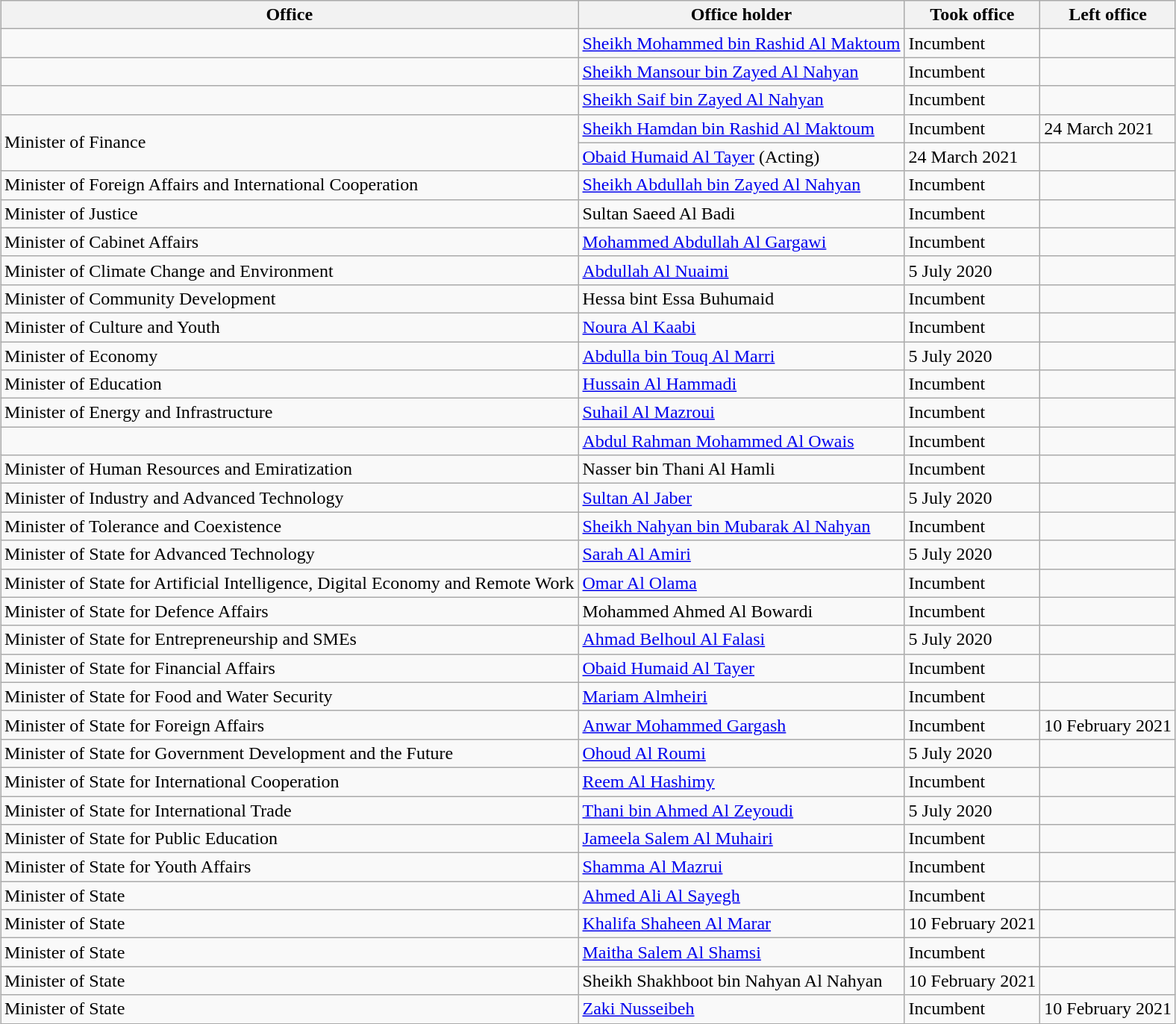<table class="wikitable" style="margin-left: auto; margin-right: auto; border: none;">
<tr>
<th>Office</th>
<th>Office holder</th>
<th>Took office</th>
<th>Left office</th>
</tr>
<tr>
<td></td>
<td><a href='#'>Sheikh Mohammed bin Rashid Al Maktoum</a></td>
<td>Incumbent</td>
<td></td>
</tr>
<tr>
<td></td>
<td><a href='#'>Sheikh Mansour bin Zayed Al Nahyan</a></td>
<td>Incumbent</td>
<td></td>
</tr>
<tr>
<td></td>
<td><a href='#'>Sheikh Saif bin Zayed Al Nahyan</a></td>
<td>Incumbent</td>
<td></td>
</tr>
<tr>
<td rowspan="2">Minister of Finance</td>
<td><a href='#'>Sheikh Hamdan bin Rashid Al Maktoum</a></td>
<td>Incumbent</td>
<td>24 March 2021</td>
</tr>
<tr>
<td><a href='#'>Obaid Humaid Al Tayer</a> (Acting)</td>
<td>24 March 2021</td>
<td></td>
</tr>
<tr>
<td>Minister of Foreign Affairs and International Cooperation</td>
<td><a href='#'>Sheikh Abdullah bin Zayed Al Nahyan</a></td>
<td>Incumbent</td>
<td></td>
</tr>
<tr>
<td>Minister of Justice</td>
<td>Sultan Saeed Al Badi</td>
<td>Incumbent</td>
<td></td>
</tr>
<tr>
<td>Minister of Cabinet Affairs</td>
<td><a href='#'>Mohammed Abdullah Al Gargawi</a></td>
<td>Incumbent</td>
<td></td>
</tr>
<tr>
<td>Minister of Climate Change and Environment</td>
<td><a href='#'>Abdullah Al Nuaimi</a></td>
<td>5 July 2020</td>
<td></td>
</tr>
<tr>
<td>Minister of Community Development</td>
<td>Hessa bint Essa Buhumaid</td>
<td>Incumbent</td>
<td></td>
</tr>
<tr>
<td>Minister of Culture and Youth</td>
<td><a href='#'>Noura Al Kaabi</a></td>
<td>Incumbent</td>
<td></td>
</tr>
<tr>
<td>Minister of Economy</td>
<td><a href='#'>Abdulla bin Touq Al Marri</a></td>
<td>5 July 2020</td>
<td></td>
</tr>
<tr>
<td>Minister of Education</td>
<td><a href='#'>Hussain Al Hammadi</a></td>
<td>Incumbent</td>
<td></td>
</tr>
<tr>
<td>Minister of Energy and Infrastructure</td>
<td><a href='#'>Suhail Al Mazroui</a></td>
<td>Incumbent</td>
<td></td>
</tr>
<tr>
<td></td>
<td><a href='#'>Abdul Rahman Mohammed Al Owais</a></td>
<td>Incumbent</td>
<td></td>
</tr>
<tr>
<td>Minister of Human Resources and Emiratization</td>
<td>Nasser bin Thani Al Hamli</td>
<td>Incumbent</td>
<td></td>
</tr>
<tr>
<td>Minister of Industry and Advanced Technology</td>
<td><a href='#'>Sultan Al Jaber</a></td>
<td>5 July 2020</td>
<td></td>
</tr>
<tr>
<td>Minister of Tolerance and Coexistence</td>
<td><a href='#'>Sheikh Nahyan bin Mubarak Al Nahyan</a></td>
<td>Incumbent</td>
<td></td>
</tr>
<tr>
<td>Minister of State for Advanced Technology</td>
<td><a href='#'>Sarah Al Amiri</a></td>
<td>5 July 2020</td>
<td></td>
</tr>
<tr>
<td>Minister of State for Artificial Intelligence, Digital Economy and Remote Work</td>
<td><a href='#'>Omar Al Olama</a></td>
<td>Incumbent</td>
<td></td>
</tr>
<tr>
<td>Minister of State for Defence Affairs</td>
<td>Mohammed Ahmed Al Bowardi</td>
<td>Incumbent</td>
<td></td>
</tr>
<tr>
<td>Minister of State for Entrepreneurship and SMEs</td>
<td><a href='#'>Ahmad Belhoul Al Falasi</a></td>
<td>5 July 2020</td>
<td></td>
</tr>
<tr>
<td>Minister of State for Financial Affairs</td>
<td><a href='#'>Obaid Humaid Al Tayer</a></td>
<td>Incumbent</td>
<td></td>
</tr>
<tr>
<td>Minister of State for Food and Water Security</td>
<td><a href='#'>Mariam Almheiri</a></td>
<td>Incumbent</td>
<td></td>
</tr>
<tr>
<td>Minister of State for Foreign Affairs</td>
<td><a href='#'>Anwar Mohammed Gargash</a></td>
<td>Incumbent</td>
<td>10 February 2021</td>
</tr>
<tr>
<td>Minister of State for Government Development and the Future</td>
<td><a href='#'>Ohoud Al Roumi</a></td>
<td>5 July 2020</td>
<td></td>
</tr>
<tr>
<td>Minister of State for International Cooperation</td>
<td><a href='#'>Reem Al Hashimy</a></td>
<td>Incumbent</td>
<td></td>
</tr>
<tr>
<td>Minister of State for International Trade</td>
<td><a href='#'>Thani bin Ahmed Al Zeyoudi</a></td>
<td>5 July 2020</td>
<td></td>
</tr>
<tr>
<td>Minister of State for Public Education</td>
<td><a href='#'>Jameela Salem Al Muhairi</a></td>
<td>Incumbent</td>
<td></td>
</tr>
<tr>
<td>Minister of State for Youth Affairs</td>
<td><a href='#'>Shamma Al Mazrui</a></td>
<td>Incumbent</td>
<td></td>
</tr>
<tr>
<td>Minister of State</td>
<td><a href='#'>Ahmed Ali Al Sayegh</a></td>
<td>Incumbent</td>
<td></td>
</tr>
<tr>
<td>Minister of State</td>
<td><a href='#'>Khalifa Shaheen Al Marar</a></td>
<td>10 February 2021</td>
<td></td>
</tr>
<tr>
<td>Minister of State</td>
<td><a href='#'>Maitha Salem Al Shamsi</a></td>
<td>Incumbent</td>
<td></td>
</tr>
<tr>
<td>Minister of State</td>
<td>Sheikh Shakhboot bin Nahyan Al Nahyan</td>
<td>10 February 2021</td>
<td></td>
</tr>
<tr>
<td>Minister of State</td>
<td><a href='#'>Zaki Nusseibeh</a></td>
<td>Incumbent</td>
<td>10 February 2021</td>
</tr>
</table>
